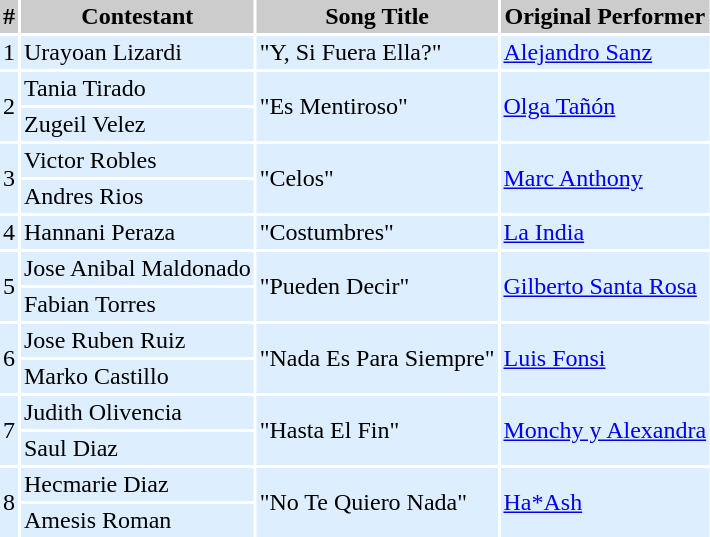<table cellpadding=2 cellspacing=2>
<tr bgcolor=#cccccc>
<th>#</th>
<th>Contestant</th>
<th>Song Title</th>
<th>Original Performer</th>
</tr>
<tr bgcolor=#DDEEFF>
<td align=center>1</td>
<td>Urayoan Lizardi</td>
<td>"Y, Si Fuera Ella?"</td>
<td><a href='#'>Alejandro Sanz</a></td>
</tr>
<tr bgcolor=#DDEEFF>
<td rowspan="2" align=center>2</td>
<td>Tania Tirado</td>
<td rowspan="2">"Es Mentiroso"</td>
<td rowspan="2"><a href='#'>Olga Tañón</a></td>
</tr>
<tr bgcolor=#DDEEFF>
<td>Zugeil Velez</td>
</tr>
<tr bgcolor=#DDEEFF>
<td rowspan="2" align=center>3</td>
<td>Victor Robles</td>
<td rowspan="2">"Celos"</td>
<td rowspan="2"><a href='#'>Marc Anthony</a></td>
</tr>
<tr bgcolor=#DDEEFF>
<td>Andres Rios</td>
</tr>
<tr bgcolor=#DDEEFF>
<td align=center>4</td>
<td>Hannani Peraza</td>
<td>"Costumbres"</td>
<td><a href='#'>La India</a></td>
</tr>
<tr bgcolor=#DDEEFF>
<td rowspan="2" align=center>5</td>
<td>Jose Anibal Maldonado</td>
<td rowspan="2">"Pueden Decir"</td>
<td rowspan="2"><a href='#'>Gilberto Santa Rosa</a></td>
</tr>
<tr bgcolor=#DDEEFF>
<td>Fabian Torres</td>
</tr>
<tr bgcolor=#DDEEFF>
<td rowspan="2" align=center>6</td>
<td>Jose Ruben Ruiz</td>
<td rowspan="2">"Nada Es Para Siempre"</td>
<td rowspan="2"><a href='#'>Luis Fonsi</a></td>
</tr>
<tr bgcolor=#DDEEFF>
<td>Marko Castillo</td>
</tr>
<tr bgcolor=#DDEEFF>
<td rowspan="2" align=center>7</td>
<td>Judith Olivencia</td>
<td rowspan="2">"Hasta El Fin"</td>
<td rowspan="2"><a href='#'>Monchy y Alexandra</a></td>
</tr>
<tr bgcolor=#DDEEFF>
<td>Saul Diaz</td>
</tr>
<tr bgcolor=#DDEEFF>
<td rowspan="2" align=center>8</td>
<td>Hecmarie Diaz</td>
<td rowspan="2">"No Te Quiero Nada"</td>
<td rowspan="2"><a href='#'>Ha*Ash</a></td>
</tr>
<tr bgcolor=#DDEEFF>
<td>Amesis Roman</td>
</tr>
<tr bgcolor=#DDEEFF>
</tr>
</table>
